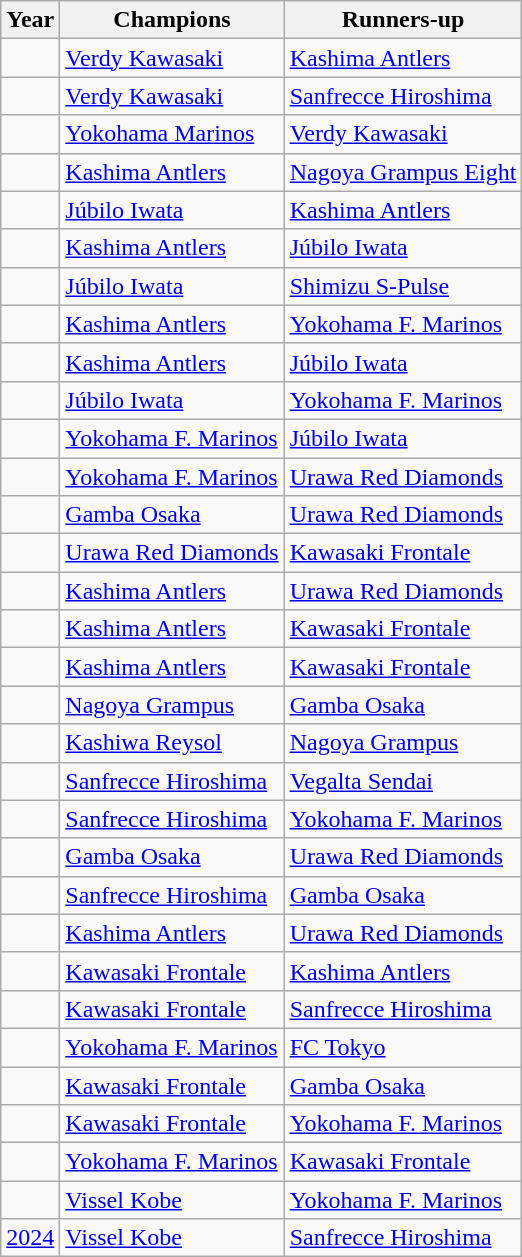<table class="wikitable">
<tr>
<th>Year</th>
<th>Champions</th>
<th>Runners-up</th>
</tr>
<tr>
<td></td>
<td><a href='#'>Verdy Kawasaki</a></td>
<td><a href='#'>Kashima Antlers</a></td>
</tr>
<tr>
<td></td>
<td><a href='#'>Verdy Kawasaki</a></td>
<td><a href='#'>Sanfrecce Hiroshima</a></td>
</tr>
<tr>
<td></td>
<td><a href='#'>Yokohama Marinos</a></td>
<td><a href='#'>Verdy Kawasaki</a></td>
</tr>
<tr>
<td></td>
<td><a href='#'>Kashima Antlers</a></td>
<td><a href='#'>Nagoya Grampus Eight</a></td>
</tr>
<tr>
<td></td>
<td><a href='#'>Júbilo Iwata</a></td>
<td><a href='#'>Kashima Antlers</a></td>
</tr>
<tr>
<td></td>
<td><a href='#'>Kashima Antlers</a></td>
<td><a href='#'>Júbilo Iwata</a></td>
</tr>
<tr>
<td></td>
<td><a href='#'>Júbilo Iwata</a></td>
<td><a href='#'>Shimizu S-Pulse</a></td>
</tr>
<tr>
<td></td>
<td><a href='#'>Kashima Antlers</a></td>
<td><a href='#'>Yokohama F. Marinos</a></td>
</tr>
<tr>
<td></td>
<td><a href='#'>Kashima Antlers</a></td>
<td><a href='#'>Júbilo Iwata</a></td>
</tr>
<tr>
<td></td>
<td><a href='#'>Júbilo Iwata</a></td>
<td><a href='#'>Yokohama F. Marinos</a></td>
</tr>
<tr>
<td></td>
<td><a href='#'>Yokohama F. Marinos</a></td>
<td><a href='#'>Júbilo Iwata</a></td>
</tr>
<tr>
<td></td>
<td><a href='#'>Yokohama F. Marinos</a></td>
<td><a href='#'>Urawa Red Diamonds</a></td>
</tr>
<tr>
<td></td>
<td><a href='#'>Gamba Osaka</a></td>
<td><a href='#'>Urawa Red Diamonds</a></td>
</tr>
<tr>
<td></td>
<td><a href='#'>Urawa Red Diamonds</a></td>
<td><a href='#'>Kawasaki Frontale</a></td>
</tr>
<tr>
<td></td>
<td><a href='#'>Kashima Antlers</a></td>
<td><a href='#'>Urawa Red Diamonds</a></td>
</tr>
<tr>
<td></td>
<td><a href='#'>Kashima Antlers</a></td>
<td><a href='#'>Kawasaki Frontale</a></td>
</tr>
<tr>
<td></td>
<td><a href='#'>Kashima Antlers</a></td>
<td><a href='#'>Kawasaki Frontale</a></td>
</tr>
<tr>
<td></td>
<td><a href='#'>Nagoya Grampus</a></td>
<td><a href='#'>Gamba Osaka</a></td>
</tr>
<tr>
<td></td>
<td><a href='#'>Kashiwa Reysol</a></td>
<td><a href='#'>Nagoya Grampus</a></td>
</tr>
<tr>
<td></td>
<td><a href='#'>Sanfrecce Hiroshima</a></td>
<td><a href='#'>Vegalta Sendai</a></td>
</tr>
<tr>
<td></td>
<td><a href='#'>Sanfrecce Hiroshima</a></td>
<td><a href='#'>Yokohama F. Marinos</a></td>
</tr>
<tr>
<td></td>
<td><a href='#'>Gamba Osaka</a></td>
<td><a href='#'>Urawa Red Diamonds</a></td>
</tr>
<tr>
<td></td>
<td><a href='#'>Sanfrecce Hiroshima</a></td>
<td><a href='#'>Gamba Osaka</a></td>
</tr>
<tr>
<td></td>
<td><a href='#'>Kashima Antlers</a></td>
<td><a href='#'>Urawa Red Diamonds</a></td>
</tr>
<tr>
<td></td>
<td><a href='#'>Kawasaki Frontale</a></td>
<td><a href='#'>Kashima Antlers</a></td>
</tr>
<tr>
<td></td>
<td><a href='#'>Kawasaki Frontale</a></td>
<td><a href='#'>Sanfrecce Hiroshima</a></td>
</tr>
<tr>
<td></td>
<td><a href='#'>Yokohama F. Marinos</a></td>
<td><a href='#'>FC Tokyo</a></td>
</tr>
<tr>
<td></td>
<td><a href='#'>Kawasaki Frontale</a></td>
<td><a href='#'>Gamba Osaka</a></td>
</tr>
<tr>
<td></td>
<td><a href='#'>Kawasaki Frontale</a></td>
<td><a href='#'>Yokohama F. Marinos</a></td>
</tr>
<tr>
<td></td>
<td><a href='#'>Yokohama F. Marinos</a></td>
<td><a href='#'>Kawasaki Frontale</a></td>
</tr>
<tr>
<td></td>
<td><a href='#'>Vissel Kobe</a></td>
<td><a href='#'>Yokohama F. Marinos</a></td>
</tr>
<tr>
<td><a href='#'>2024</a></td>
<td><a href='#'>Vissel Kobe</a></td>
<td><a href='#'>Sanfrecce Hiroshima</a></td>
</tr>
</table>
